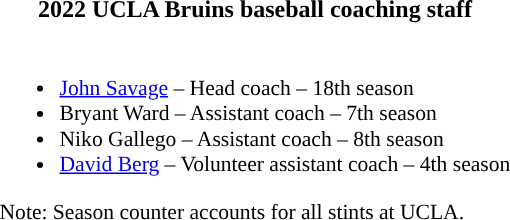<table class="toccolours">
<tr>
<th colspan=9>2022 UCLA Bruins baseball coaching staff</th>
</tr>
<tr>
<td style="border-collapse; font-size:90%;" valign="top"><br><ul><li><a href='#'>John Savage</a> – Head coach – 18th season</li><li>Bryant Ward – Assistant coach – 7th season</li><li>Niko Gallego – Assistant coach – 8th season</li><li><a href='#'>David Berg</a> – Volunteer assistant coach – 4th season</li></ul>Note: Season counter accounts for all stints at UCLA.</td>
</tr>
</table>
